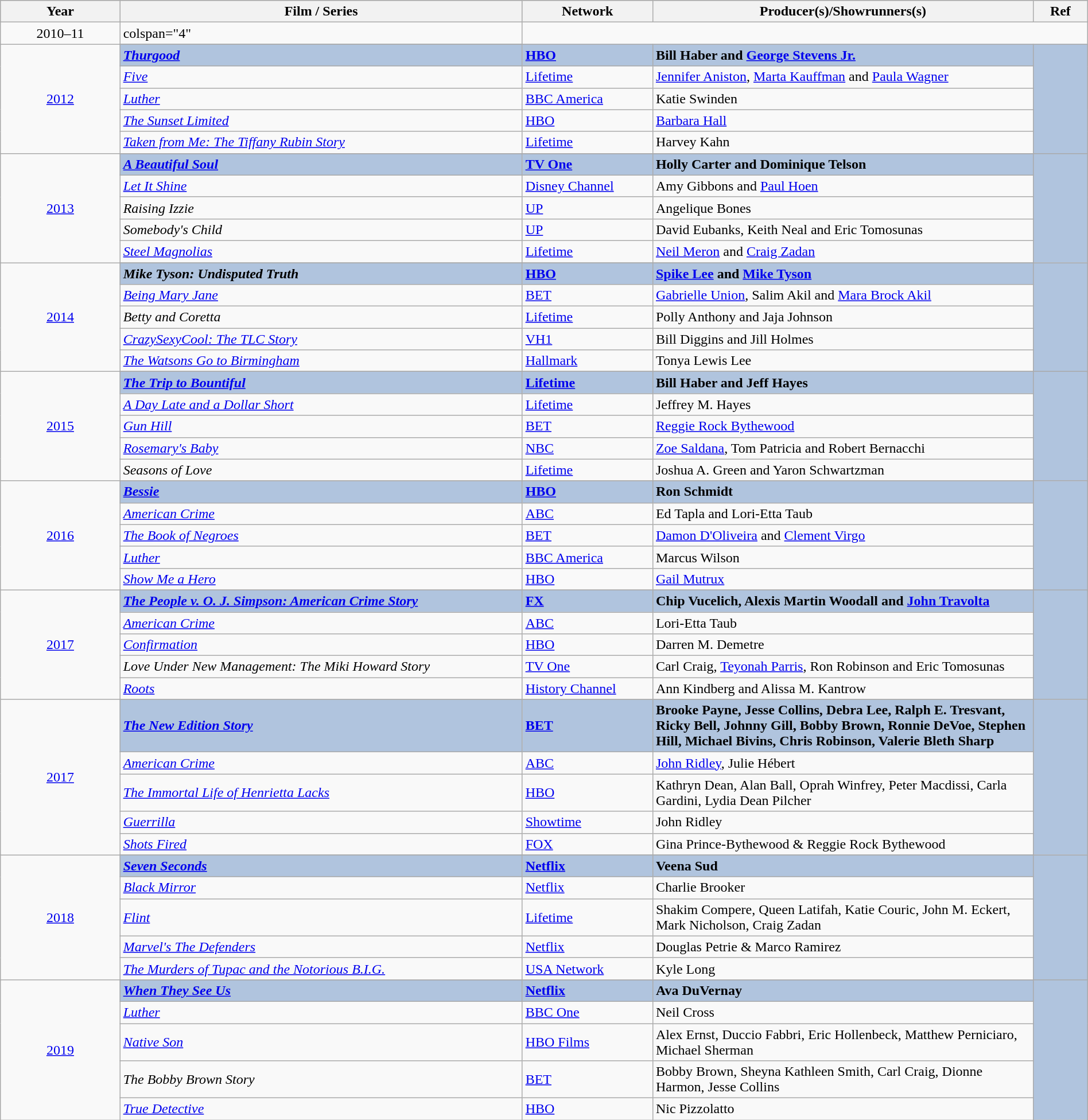<table class="wikitable" style="width:100%;">
<tr style="background:#bebebe;">
<th style="width:11%;">Year</th>
<th style="width:37%;">Film / Series</th>
<th style="width:12%;">Network</th>
<th style="width:35%;">Producer(s)/Showrunners(s)</th>
<th style="width:5%;">Ref</th>
</tr>
<tr>
<td align="center">2010–11</td>
<td>colspan="4" </td>
</tr>
<tr>
<td rowspan="6" align="center"><a href='#'>2012</a></td>
</tr>
<tr style="background:#B0C4DE">
<td><strong><em><a href='#'>Thurgood</a></em></strong></td>
<td><strong><a href='#'>HBO</a></strong></td>
<td><strong>Bill Haber and <a href='#'>George Stevens Jr.</a></strong></td>
<td rowspan="6" align="center"></td>
</tr>
<tr>
<td><em><a href='#'>Five</a></em></td>
<td><a href='#'>Lifetime</a></td>
<td><a href='#'>Jennifer Aniston</a>, <a href='#'>Marta Kauffman</a> and <a href='#'>Paula Wagner</a></td>
</tr>
<tr>
<td><em><a href='#'>Luther</a></em></td>
<td><a href='#'>BBC America</a></td>
<td>Katie Swinden</td>
</tr>
<tr>
<td><em><a href='#'>The Sunset Limited</a></em></td>
<td><a href='#'>HBO</a></td>
<td><a href='#'>Barbara Hall</a></td>
</tr>
<tr>
<td><em><a href='#'>Taken from Me: The Tiffany Rubin Story</a></em></td>
<td><a href='#'>Lifetime</a></td>
<td>Harvey Kahn</td>
</tr>
<tr>
<td rowspan="6" align="center"><a href='#'>2013</a></td>
</tr>
<tr style="background:#B0C4DE">
<td><strong><em><a href='#'>A Beautiful Soul</a></em></strong></td>
<td><strong><a href='#'>TV One</a></strong></td>
<td><strong>Holly Carter and Dominique Telson</strong></td>
<td rowspan="6" align="center"></td>
</tr>
<tr>
<td><em><a href='#'>Let It Shine</a></em></td>
<td><a href='#'>Disney Channel</a></td>
<td>Amy Gibbons and <a href='#'>Paul Hoen</a></td>
</tr>
<tr>
<td><em>Raising Izzie</em></td>
<td><a href='#'>UP</a></td>
<td>Angelique Bones</td>
</tr>
<tr>
<td><em>Somebody's Child</em></td>
<td><a href='#'>UP</a></td>
<td>David Eubanks, Keith Neal and Eric Tomosunas</td>
</tr>
<tr>
<td><em><a href='#'>Steel Magnolias</a></em></td>
<td><a href='#'>Lifetime</a></td>
<td><a href='#'>Neil Meron</a> and <a href='#'>Craig Zadan</a></td>
</tr>
<tr>
<td rowspan="6" align="center"><a href='#'>2014</a></td>
</tr>
<tr style="background:#B0C4DE">
<td><strong><em>Mike Tyson: Undisputed Truth</em></strong></td>
<td><strong><a href='#'>HBO</a></strong></td>
<td><strong><a href='#'>Spike Lee</a> and <a href='#'>Mike Tyson</a></strong></td>
<td rowspan="6" align="center"></td>
</tr>
<tr>
<td><em><a href='#'>Being Mary Jane</a></em></td>
<td><a href='#'>BET</a></td>
<td><a href='#'>Gabrielle Union</a>, Salim Akil and <a href='#'>Mara Brock Akil</a></td>
</tr>
<tr>
<td><em>Betty and Coretta</em></td>
<td><a href='#'>Lifetime</a></td>
<td>Polly Anthony and Jaja Johnson</td>
</tr>
<tr>
<td><em><a href='#'>CrazySexyCool: The TLC Story</a></em></td>
<td><a href='#'>VH1</a></td>
<td>Bill Diggins and Jill Holmes</td>
</tr>
<tr>
<td><em><a href='#'>The Watsons Go to Birmingham</a></em></td>
<td><a href='#'>Hallmark</a></td>
<td>Tonya Lewis Lee</td>
</tr>
<tr>
<td rowspan="6" align="center"><a href='#'>2015</a></td>
</tr>
<tr style="background:#B0C4DE">
<td><strong><em><a href='#'>The Trip to Bountiful</a></em></strong></td>
<td><strong><a href='#'>Lifetime</a></strong></td>
<td><strong>Bill Haber and Jeff Hayes</strong></td>
<td rowspan="6" align="center"></td>
</tr>
<tr>
<td><em><a href='#'>A Day Late and a Dollar Short</a></em></td>
<td><a href='#'>Lifetime</a></td>
<td>Jeffrey M. Hayes</td>
</tr>
<tr>
<td><em><a href='#'>Gun Hill</a></em></td>
<td><a href='#'>BET</a></td>
<td><a href='#'>Reggie Rock Bythewood</a></td>
</tr>
<tr>
<td><em><a href='#'>Rosemary's Baby</a></em></td>
<td><a href='#'>NBC</a></td>
<td><a href='#'>Zoe Saldana</a>, Tom Patricia and Robert Bernacchi</td>
</tr>
<tr>
<td><em>Seasons of Love</em></td>
<td><a href='#'>Lifetime</a></td>
<td>Joshua A. Green and Yaron Schwartzman</td>
</tr>
<tr>
<td rowspan="6" align="center"><a href='#'>2016</a></td>
</tr>
<tr style="background:#B0C4DE">
<td><strong><em><a href='#'>Bessie</a></em></strong></td>
<td><strong><a href='#'>HBO</a></strong></td>
<td><strong>Ron Schmidt</strong></td>
<td rowspan="6" align="center"></td>
</tr>
<tr>
<td><em><a href='#'>American Crime</a></em></td>
<td><a href='#'>ABC</a></td>
<td>Ed Tapla and Lori-Etta Taub</td>
</tr>
<tr>
<td><em><a href='#'>The Book of Negroes</a></em></td>
<td><a href='#'>BET</a></td>
<td><a href='#'>Damon D'Oliveira</a> and <a href='#'>Clement Virgo</a></td>
</tr>
<tr>
<td><em><a href='#'>Luther</a></em></td>
<td><a href='#'>BBC America</a></td>
<td>Marcus Wilson</td>
</tr>
<tr>
<td><em><a href='#'>Show Me a Hero</a></em></td>
<td><a href='#'>HBO</a></td>
<td><a href='#'>Gail Mutrux</a></td>
</tr>
<tr>
<td rowspan="6" align="center"><a href='#'>2017</a></td>
</tr>
<tr style="background:#B0C4DE">
<td><strong><em><a href='#'>The People v. O. J. Simpson: American Crime Story</a></em></strong></td>
<td><strong><a href='#'>FX</a></strong></td>
<td><strong>Chip Vucelich, Alexis Martin Woodall and <a href='#'>John Travolta</a></strong></td>
<td rowspan="6" align="center"></td>
</tr>
<tr>
<td><em><a href='#'>American Crime</a></em></td>
<td><a href='#'>ABC</a></td>
<td>Lori-Etta Taub</td>
</tr>
<tr>
<td><em><a href='#'>Confirmation</a></em></td>
<td><a href='#'>HBO</a></td>
<td>Darren M. Demetre</td>
</tr>
<tr>
<td><em>Love Under New Management: The Miki Howard Story</em></td>
<td><a href='#'>TV One</a></td>
<td>Carl Craig, <a href='#'>Teyonah Parris</a>, Ron Robinson and Eric Tomosunas</td>
</tr>
<tr>
<td><em><a href='#'>Roots</a></em></td>
<td><a href='#'>History Channel</a></td>
<td>Ann Kindberg and Alissa M. Kantrow</td>
</tr>
<tr>
<td rowspan="6" align="center"><a href='#'>2017</a></td>
</tr>
<tr style="background:#B0C4DE">
<td><strong><em><a href='#'>The New Edition Story</a></em></strong></td>
<td><strong><a href='#'>BET</a></strong></td>
<td><strong>Brooke Payne, Jesse Collins, Debra Lee, Ralph E. Tresvant, Ricky Bell, Johnny Gill, Bobby Brown, Ronnie DeVoe, Stephen Hill, Michael Bivins, Chris Robinson, Valerie Bleth Sharp</strong></td>
<td rowspan="6" align="center"></td>
</tr>
<tr>
<td><em><a href='#'>American Crime</a></em></td>
<td><a href='#'>ABC</a></td>
<td><a href='#'>John Ridley</a>, Julie Hébert</td>
</tr>
<tr>
<td><em><a href='#'>The Immortal Life of Henrietta Lacks</a></em></td>
<td><a href='#'>HBO</a></td>
<td>Kathryn Dean, Alan Ball, Oprah Winfrey, Peter Macdissi, Carla Gardini, Lydia Dean Pilcher</td>
</tr>
<tr>
<td><em><a href='#'>Guerrilla</a></em></td>
<td><a href='#'>Showtime</a></td>
<td>John Ridley</td>
</tr>
<tr>
<td><em><a href='#'>Shots Fired</a></em></td>
<td><a href='#'>FOX</a></td>
<td>Gina Prince-Bythewood & Reggie Rock Bythewood</td>
</tr>
<tr>
<td rowspan="6" align="center"><a href='#'>2018</a></td>
</tr>
<tr style="background:#B0C4DE">
<td><strong><em><a href='#'>Seven Seconds</a></em></strong></td>
<td><strong><a href='#'>Netflix</a></strong></td>
<td><strong>Veena Sud</strong></td>
<td rowspan="6" align="center"></td>
</tr>
<tr>
<td><em><a href='#'>Black Mirror</a></em></td>
<td><a href='#'>Netflix</a></td>
<td>Charlie Brooker</td>
</tr>
<tr>
<td><em><a href='#'>Flint</a></em></td>
<td><a href='#'>Lifetime</a></td>
<td>Shakim Compere, Queen Latifah, Katie Couric, John M. Eckert, Mark Nicholson, Craig Zadan</td>
</tr>
<tr>
<td><em><a href='#'>Marvel's The Defenders</a></em></td>
<td><a href='#'>Netflix</a></td>
<td>Douglas Petrie & Marco Ramirez</td>
</tr>
<tr>
<td><em><a href='#'>The Murders of Tupac and the Notorious B.I.G.</a></em></td>
<td><a href='#'>USA Network</a></td>
<td>Kyle Long</td>
</tr>
<tr>
<td rowspan="6" align="center"><a href='#'>2019</a></td>
</tr>
<tr style="background:#B0C4DE">
<td><strong><em><a href='#'>When They See Us</a></em></strong></td>
<td><strong><a href='#'>Netflix</a></strong></td>
<td><strong>Ava DuVernay</strong></td>
<td rowspan="6" align="center"></td>
</tr>
<tr>
<td><em><a href='#'>Luther</a></em></td>
<td><a href='#'>BBC One</a></td>
<td>Neil Cross</td>
</tr>
<tr>
<td><em><a href='#'>Native Son</a></em></td>
<td><a href='#'>HBO Films</a></td>
<td>Alex Ernst, Duccio Fabbri, Eric Hollenbeck, Matthew Perniciaro, Michael Sherman</td>
</tr>
<tr>
<td><em>The Bobby Brown Story</em></td>
<td><a href='#'>BET</a></td>
<td>Bobby Brown, Sheyna Kathleen Smith, Carl Craig, Dionne Harmon, Jesse Collins</td>
</tr>
<tr>
<td><em><a href='#'>True Detective</a></em></td>
<td><a href='#'>HBO</a></td>
<td>Nic Pizzolatto</td>
</tr>
</table>
